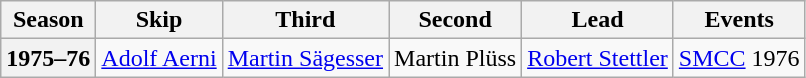<table class="wikitable">
<tr>
<th scope="col">Season</th>
<th scope="col">Skip</th>
<th scope="col">Third</th>
<th scope="col">Second</th>
<th scope="col">Lead</th>
<th scope="col">Events</th>
</tr>
<tr>
<th scope="row">1975–76</th>
<td><a href='#'>Adolf Aerni</a></td>
<td><a href='#'>Martin Sägesser</a></td>
<td>Martin Plüss</td>
<td><a href='#'>Robert Stettler</a></td>
<td><a href='#'>SMCC</a> 1976 <br> </td>
</tr>
</table>
